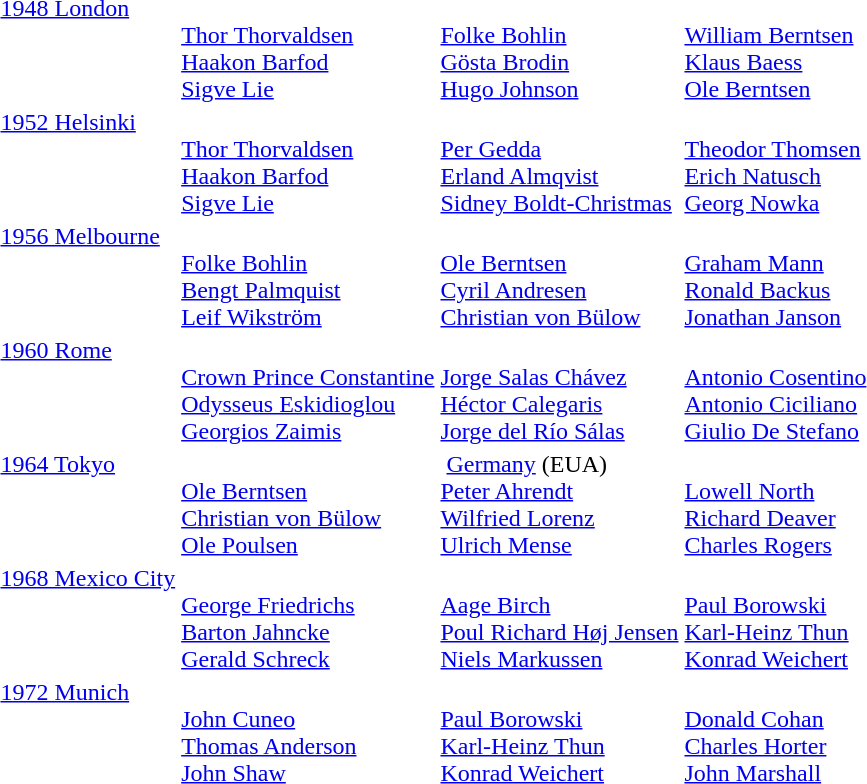<table>
<tr valign="top">
<td><a href='#'>1948 London</a><br></td>
<td><br><a href='#'>Thor Thorvaldsen</a><br><a href='#'>Haakon Barfod</a><br><a href='#'>Sigve Lie</a></td>
<td><br><a href='#'>Folke Bohlin</a><br><a href='#'>Gösta Brodin</a><br><a href='#'>Hugo Johnson</a></td>
<td><br><a href='#'>William Berntsen</a><br><a href='#'>Klaus Baess</a><br><a href='#'>Ole Berntsen</a></td>
</tr>
<tr valign="top">
<td><a href='#'>1952 Helsinki</a> <br> </td>
<td><br><a href='#'>Thor Thorvaldsen</a><br><a href='#'>Haakon Barfod</a><br><a href='#'>Sigve Lie</a></td>
<td><br><a href='#'>Per Gedda</a><br><a href='#'>Erland Almqvist</a><br><a href='#'>Sidney Boldt-Christmas</a></td>
<td><br><a href='#'>Theodor Thomsen</a><br><a href='#'>Erich Natusch</a><br><a href='#'>Georg Nowka</a></td>
</tr>
<tr valign="top">
<td><a href='#'>1956 Melbourne</a> <br> </td>
<td><br><a href='#'>Folke Bohlin</a><br><a href='#'>Bengt Palmquist</a><br><a href='#'>Leif Wikström</a></td>
<td><br><a href='#'>Ole Berntsen</a><br><a href='#'>Cyril Andresen</a><br><a href='#'>Christian von Bülow</a></td>
<td><br><a href='#'>Graham Mann</a><br><a href='#'>Ronald Backus</a><br><a href='#'>Jonathan Janson</a></td>
</tr>
<tr valign="top">
<td><a href='#'>1960 Rome</a> <br> </td>
<td><br><a href='#'>Crown Prince Constantine</a><br><a href='#'>Odysseus Eskidioglou</a><br><a href='#'>Georgios Zaimis</a></td>
<td><br><a href='#'>Jorge Salas Chávez</a><br><a href='#'>Héctor Calegaris</a><br><a href='#'>Jorge del Río Sálas</a></td>
<td><br><a href='#'>Antonio Cosentino</a><br><a href='#'>Antonio Ciciliano</a><br><a href='#'>Giulio De Stefano</a></td>
</tr>
<tr valign="top">
<td><a href='#'>1964 Tokyo</a> <br> </td>
<td><br><a href='#'>Ole Berntsen</a><br><a href='#'>Christian von Bülow</a><br><a href='#'>Ole Poulsen</a></td>
<td> <a href='#'>Germany</a> <span>(EUA)</span><br><a href='#'>Peter Ahrendt</a><br><a href='#'>Wilfried Lorenz</a><br><a href='#'>Ulrich Mense</a></td>
<td><br><a href='#'>Lowell North</a><br><a href='#'>Richard Deaver</a><br><a href='#'>Charles Rogers</a></td>
</tr>
<tr valign="top">
<td><a href='#'>1968 Mexico City</a> <br> </td>
<td><br><a href='#'>George Friedrichs</a><br><a href='#'>Barton Jahncke</a><br><a href='#'>Gerald Schreck</a></td>
<td><br><a href='#'>Aage Birch</a><br><a href='#'>Poul Richard Høj Jensen</a><br><a href='#'>Niels Markussen</a></td>
<td><br><a href='#'>Paul Borowski</a><br><a href='#'>Karl-Heinz Thun</a><br><a href='#'>Konrad Weichert</a></td>
</tr>
<tr valign="top">
<td><a href='#'> 1972 Munich</a> <br> </td>
<td><br><a href='#'>John Cuneo</a><br><a href='#'>Thomas Anderson</a><br><a href='#'>John Shaw</a></td>
<td><br><a href='#'>Paul Borowski</a><br><a href='#'>Karl-Heinz Thun</a><br><a href='#'>Konrad Weichert</a></td>
<td><br><a href='#'>Donald Cohan</a><br><a href='#'>Charles Horter</a><br><a href='#'>John Marshall</a></td>
</tr>
</table>
